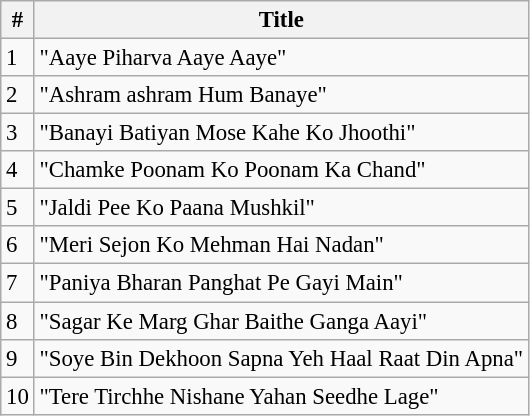<table class="wikitable" style="font-size:95%;">
<tr>
<th>#</th>
<th>Title</th>
</tr>
<tr>
<td>1</td>
<td>"Aaye Piharva Aaye Aaye"</td>
</tr>
<tr>
<td>2</td>
<td>"Ashram ashram Hum Banaye"</td>
</tr>
<tr>
<td>3</td>
<td>"Banayi Batiyan Mose Kahe Ko Jhoothi"</td>
</tr>
<tr>
<td>4</td>
<td>"Chamke Poonam Ko Poonam Ka Chand"</td>
</tr>
<tr>
<td>5</td>
<td>"Jaldi Pee Ko Paana Mushkil"</td>
</tr>
<tr>
<td>6</td>
<td>"Meri Sejon Ko Mehman Hai Nadan"</td>
</tr>
<tr>
<td>7</td>
<td>"Paniya Bharan Panghat Pe Gayi Main"</td>
</tr>
<tr>
<td>8</td>
<td>"Sagar Ke Marg Ghar Baithe Ganga Aayi"</td>
</tr>
<tr>
<td>9</td>
<td>"Soye Bin Dekhoon Sapna Yeh Haal Raat Din Apna"</td>
</tr>
<tr>
<td>10</td>
<td>"Tere Tirchhe Nishane Yahan Seedhe Lage"</td>
</tr>
</table>
